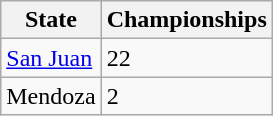<table class="wikitable">
<tr>
<th>State</th>
<th>Championships</th>
</tr>
<tr>
<td><a href='#'>San Juan</a></td>
<td>22</td>
</tr>
<tr>
<td>Mendoza</td>
<td>2</td>
</tr>
</table>
